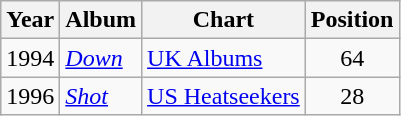<table class="wikitable">
<tr>
<th>Year</th>
<th>Album</th>
<th>Chart</th>
<th>Position</th>
</tr>
<tr>
<td>1994</td>
<td><em><a href='#'>Down</a></em></td>
<td><a href='#'>UK Albums</a></td>
<td style="text-align:center;">64</td>
</tr>
<tr>
<td>1996</td>
<td><em><a href='#'>Shot</a></em></td>
<td><a href='#'>US Heatseekers</a></td>
<td style="text-align:center;">28</td>
</tr>
</table>
